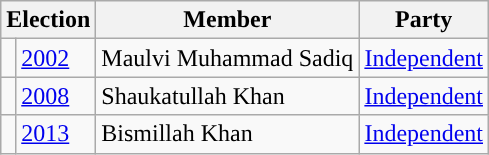<table class="wikitable">
<tr>
<th colspan="2">Election</th>
<th>Member</th>
<th>Party</th>
</tr>
<tr>
<td style="background-color: "></td>
<td><a href='#'>2002</a></td>
<td>Maulvi Muhammad Sadiq</td>
<td><a href='#'>Independent</a></td>
</tr>
<tr>
<td style="background-color: "></td>
<td><a href='#'>2008</a></td>
<td>Shaukatullah Khan</td>
<td><a href='#'>Independent</a></td>
</tr>
<tr>
<td style="background-color: "></td>
<td><a href='#'>2013</a></td>
<td>Bismillah Khan</td>
<td><a href='#'>Independent</a></td>
</tr>
</table>
